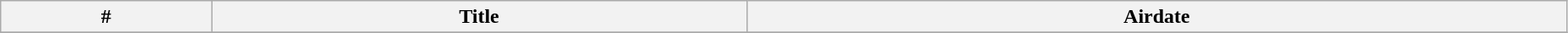<table class="wikitable" width="98%">
<tr>
<th>#</th>
<th>Title</th>
<th>Airdate</th>
</tr>
<tr>
</tr>
</table>
